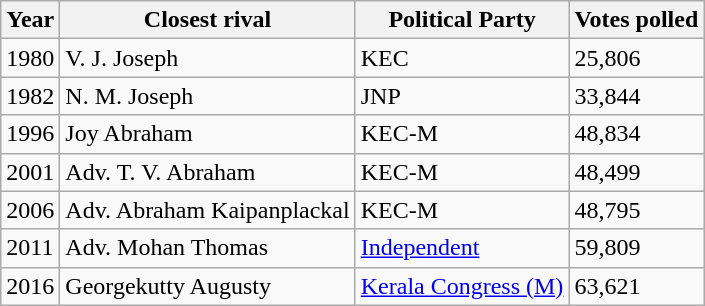<table class="wikitable sortable" id="toc" cellspacing="3" margin="leftwidth=40%;" font-size="90%;">
<tr>
<th><strong>Year</strong></th>
<th><strong>Closest rival</strong></th>
<th><strong>Political Party</strong></th>
<th><strong>Votes polled</strong></th>
</tr>
<tr>
<td>1980</td>
<td>V. J. Joseph</td>
<td>KEC</td>
<td>25,806</td>
</tr>
<tr>
<td>1982</td>
<td>N. M. Joseph</td>
<td>JNP</td>
<td>33,844</td>
</tr>
<tr>
<td>1996</td>
<td>Joy Abraham</td>
<td>KEC-M</td>
<td>48,834</td>
</tr>
<tr>
<td>2001</td>
<td>Adv. T. V. Abraham</td>
<td>KEC-M</td>
<td>48,499</td>
</tr>
<tr>
<td>2006</td>
<td>Adv. Abraham Kaipanplackal</td>
<td>KEC-M</td>
<td>48,795</td>
</tr>
<tr>
<td>2011</td>
<td>Adv. Mohan Thomas</td>
<td><a href='#'>Independent</a></td>
<td>59,809</td>
</tr>
<tr>
<td>2016</td>
<td>Georgekutty Augusty</td>
<td><a href='#'>Kerala Congress (M)</a></td>
<td>63,621</td>
</tr>
</table>
